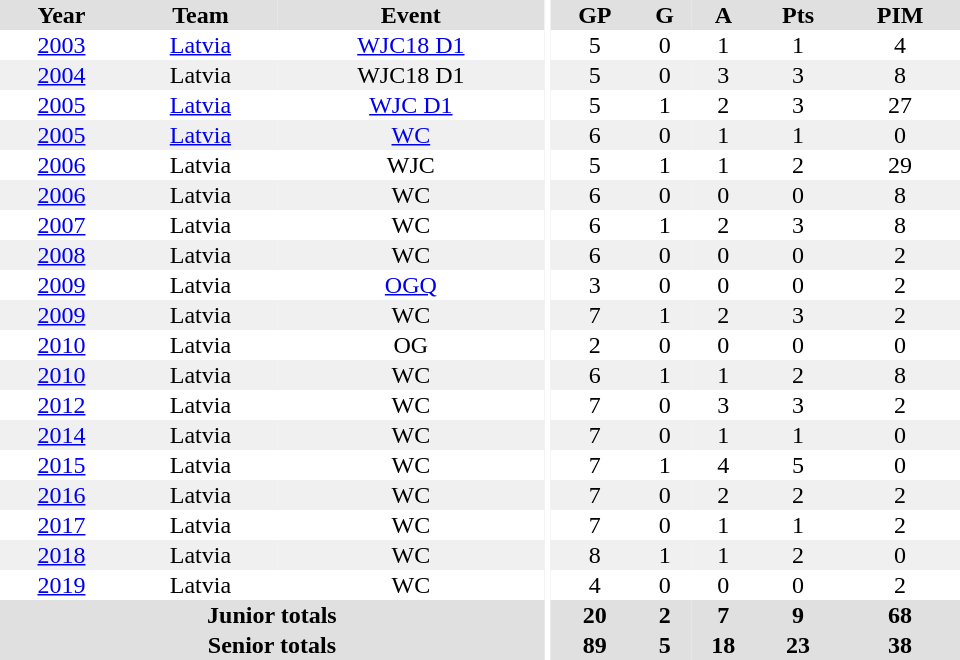<table border="0" cellpadding="1" cellspacing="0" ID="Table3" style="text-align:center; width:40em">
<tr ALIGN="center" bgcolor="#e0e0e0">
<th>Year</th>
<th>Team</th>
<th>Event</th>
<th rowspan="99" bgcolor="#ffffff"></th>
<th>GP</th>
<th>G</th>
<th>A</th>
<th>Pts</th>
<th>PIM</th>
</tr>
<tr>
<td><a href='#'>2003</a></td>
<td><a href='#'>Latvia</a></td>
<td><a href='#'>WJC18 D1</a></td>
<td>5</td>
<td>0</td>
<td>1</td>
<td>1</td>
<td>4</td>
</tr>
<tr bgcolor="#f0f0f0">
<td><a href='#'>2004</a></td>
<td>Latvia</td>
<td>WJC18 D1</td>
<td>5</td>
<td>0</td>
<td>3</td>
<td>3</td>
<td>8</td>
</tr>
<tr>
<td><a href='#'>2005</a></td>
<td><a href='#'>Latvia</a></td>
<td><a href='#'>WJC D1</a></td>
<td>5</td>
<td>1</td>
<td>2</td>
<td>3</td>
<td>27</td>
</tr>
<tr bgcolor="#f0f0f0">
<td><a href='#'>2005</a></td>
<td><a href='#'>Latvia</a></td>
<td><a href='#'>WC</a></td>
<td>6</td>
<td>0</td>
<td>1</td>
<td>1</td>
<td>0</td>
</tr>
<tr>
<td><a href='#'>2006</a></td>
<td>Latvia</td>
<td>WJC</td>
<td>5</td>
<td>1</td>
<td>1</td>
<td>2</td>
<td>29</td>
</tr>
<tr bgcolor="#f0f0f0">
<td><a href='#'>2006</a></td>
<td>Latvia</td>
<td>WC</td>
<td>6</td>
<td>0</td>
<td>0</td>
<td>0</td>
<td>8</td>
</tr>
<tr>
<td><a href='#'>2007</a></td>
<td>Latvia</td>
<td>WC</td>
<td>6</td>
<td>1</td>
<td>2</td>
<td>3</td>
<td>8</td>
</tr>
<tr bgcolor="#f0f0f0">
<td><a href='#'>2008</a></td>
<td>Latvia</td>
<td>WC</td>
<td>6</td>
<td>0</td>
<td>0</td>
<td>0</td>
<td>2</td>
</tr>
<tr>
<td><a href='#'>2009</a></td>
<td>Latvia</td>
<td><a href='#'>OGQ</a></td>
<td>3</td>
<td>0</td>
<td>0</td>
<td>0</td>
<td>2</td>
</tr>
<tr bgcolor="#f0f0f0">
<td><a href='#'>2009</a></td>
<td>Latvia</td>
<td>WC</td>
<td>7</td>
<td>1</td>
<td>2</td>
<td>3</td>
<td>2</td>
</tr>
<tr>
<td><a href='#'>2010</a></td>
<td>Latvia</td>
<td>OG</td>
<td>2</td>
<td>0</td>
<td>0</td>
<td>0</td>
<td>0</td>
</tr>
<tr bgcolor="#f0f0f0">
<td><a href='#'>2010</a></td>
<td>Latvia</td>
<td>WC</td>
<td>6</td>
<td>1</td>
<td>1</td>
<td>2</td>
<td>8</td>
</tr>
<tr>
<td><a href='#'>2012</a></td>
<td>Latvia</td>
<td>WC</td>
<td>7</td>
<td>0</td>
<td>3</td>
<td>3</td>
<td>2</td>
</tr>
<tr bgcolor="#f0f0f0">
<td><a href='#'>2014</a></td>
<td>Latvia</td>
<td>WC</td>
<td>7</td>
<td>0</td>
<td>1</td>
<td>1</td>
<td>0</td>
</tr>
<tr>
<td><a href='#'>2015</a></td>
<td>Latvia</td>
<td>WC</td>
<td>7</td>
<td>1</td>
<td>4</td>
<td>5</td>
<td>0</td>
</tr>
<tr bgcolor="#f0f0f0">
<td><a href='#'>2016</a></td>
<td>Latvia</td>
<td>WC</td>
<td>7</td>
<td>0</td>
<td>2</td>
<td>2</td>
<td>2</td>
</tr>
<tr>
<td><a href='#'>2017</a></td>
<td>Latvia</td>
<td>WC</td>
<td>7</td>
<td>0</td>
<td>1</td>
<td>1</td>
<td>2</td>
</tr>
<tr bgcolor="#f0f0f0">
<td><a href='#'>2018</a></td>
<td>Latvia</td>
<td>WC</td>
<td>8</td>
<td>1</td>
<td>1</td>
<td>2</td>
<td>0</td>
</tr>
<tr>
<td><a href='#'>2019</a></td>
<td>Latvia</td>
<td>WC</td>
<td>4</td>
<td>0</td>
<td>0</td>
<td>0</td>
<td>2</td>
</tr>
<tr bgcolor="#e0e0e0">
<th colspan="3">Junior totals</th>
<th>20</th>
<th>2</th>
<th>7</th>
<th>9</th>
<th>68</th>
</tr>
<tr bgcolor="#e0e0e0">
<th colspan="3">Senior totals</th>
<th>89</th>
<th>5</th>
<th>18</th>
<th>23</th>
<th>38</th>
</tr>
</table>
